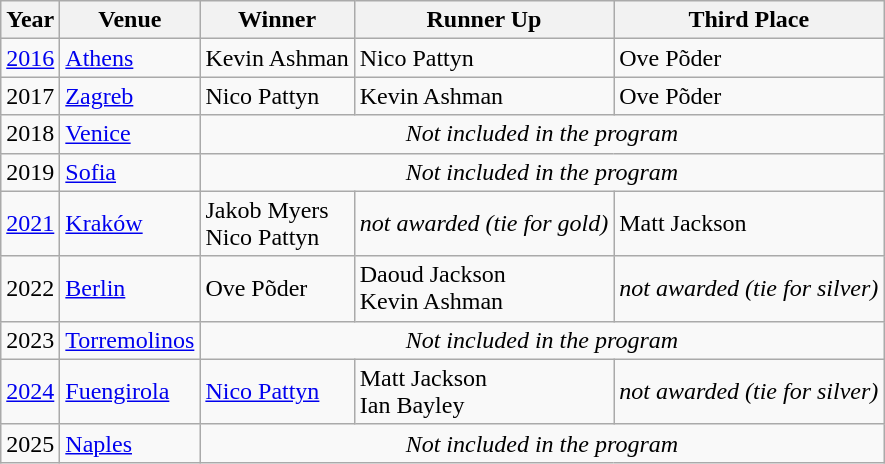<table class="wikitable" border="1">
<tr>
<th>Year</th>
<th>Venue</th>
<th>Winner</th>
<th>Runner Up</th>
<th>Third Place</th>
</tr>
<tr>
<td><a href='#'>2016</a></td>
<td> <a href='#'>Athens</a></td>
<td> Kevin Ashman</td>
<td> Nico Pattyn</td>
<td> Ove Põder</td>
</tr>
<tr>
<td>2017</td>
<td> <a href='#'>Zagreb</a></td>
<td> Nico Pattyn</td>
<td> Kevin Ashman</td>
<td> Ove Põder</td>
</tr>
<tr>
<td>2018</td>
<td> <a href='#'>Venice</a></td>
<td colspan=3 align=center><em>Not included in the program</em></td>
</tr>
<tr>
<td>2019</td>
<td> <a href='#'>Sofia</a></td>
<td colspan=3 align=center><em>Not included in the program</em></td>
</tr>
<tr>
<td><a href='#'>2021</a></td>
<td> <a href='#'>Kraków</a></td>
<td> Jakob Myers <br>  Nico Pattyn</td>
<td><em>not awarded (tie for gold)</em></td>
<td> Matt Jackson</td>
</tr>
<tr>
<td>2022</td>
<td> <a href='#'>Berlin</a></td>
<td> Ove Põder</td>
<td> Daoud Jackson <br>  Kevin Ashman</td>
<td><em>not awarded (tie for silver)</em></td>
</tr>
<tr>
<td>2023</td>
<td> <a href='#'>Torremolinos</a></td>
<td colspan=3 align=center><em>Not included in the program</em></td>
</tr>
<tr>
<td><a href='#'>2024</a></td>
<td> <a href='#'>Fuengirola</a></td>
<td> <a href='#'>Nico Pattyn</a></td>
<td> Matt Jackson <br>  Ian Bayley</td>
<td><em>not awarded (tie for silver)</em></td>
</tr>
<tr>
<td>2025</td>
<td> <a href='#'>Naples</a></td>
<td colspan=3 align=center><em>Not included in the program</em></td>
</tr>
</table>
